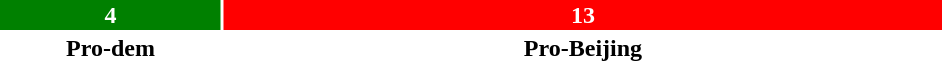<table style="width:50%; text-align:center;">
<tr style="color:white;">
<td style="background:green; width:23.53%;"><strong>4</strong></td>
<td style="background:red; width:76.47%;"><strong>13</strong></td>
</tr>
<tr>
<td><span><strong>Pro-dem</strong></span></td>
<td><span><strong>Pro-Beijing</strong></span></td>
</tr>
</table>
